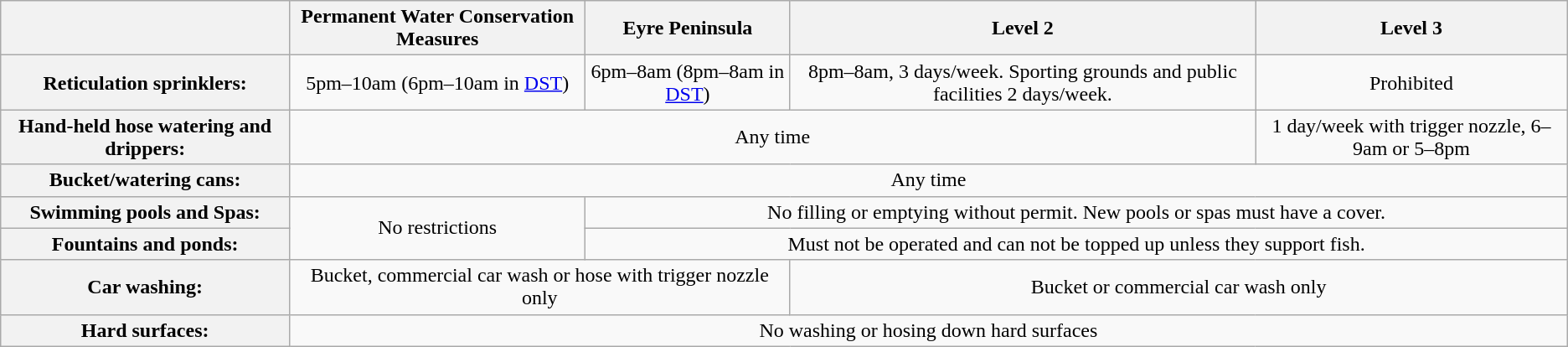<table class="wikitable" style="text-align:center">
<tr>
<th></th>
<th>Permanent Water Conservation Measures</th>
<th>Eyre Peninsula</th>
<th>Level 2</th>
<th>Level 3</th>
</tr>
<tr>
<th>Reticulation sprinklers:</th>
<td>5pm–10am (6pm–10am in <a href='#'>DST</a>)</td>
<td>6pm–8am (8pm–8am in <a href='#'>DST</a>)</td>
<td>8pm–8am, 3 days/week. Sporting grounds and public facilities 2 days/week.</td>
<td>Prohibited</td>
</tr>
<tr>
<th>Hand-held hose watering and drippers:</th>
<td colspan=3>Any time</td>
<td>1 day/week with trigger nozzle, 6–9am or 5–8pm</td>
</tr>
<tr>
<th>Bucket/watering cans:</th>
<td colspan=4>Any time</td>
</tr>
<tr>
<th>Swimming pools and Spas:</th>
<td rowspan="2">No restrictions</td>
<td colspan=3>No filling or emptying without permit. New pools or spas must have a cover.</td>
</tr>
<tr>
<th>Fountains and ponds:</th>
<td colspan=3>Must not be operated and can not be topped up unless they support fish.</td>
</tr>
<tr>
<th>Car washing:</th>
<td colspan=2>Bucket, commercial car wash or hose with trigger nozzle only</td>
<td colspan=2>Bucket or commercial car wash only</td>
</tr>
<tr>
<th>Hard surfaces:</th>
<td colspan=4>No washing or hosing down hard surfaces</td>
</tr>
</table>
